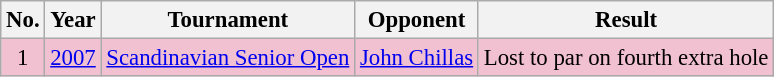<table class="wikitable" style="font-size:95%;">
<tr>
<th>No.</th>
<th>Year</th>
<th>Tournament</th>
<th>Opponent</th>
<th>Result</th>
</tr>
<tr style="background:#F2C1D1;">
<td align=center>1</td>
<td><a href='#'>2007</a></td>
<td><a href='#'>Scandinavian Senior Open</a></td>
<td> <a href='#'>John Chillas</a></td>
<td>Lost to par on fourth extra hole</td>
</tr>
</table>
